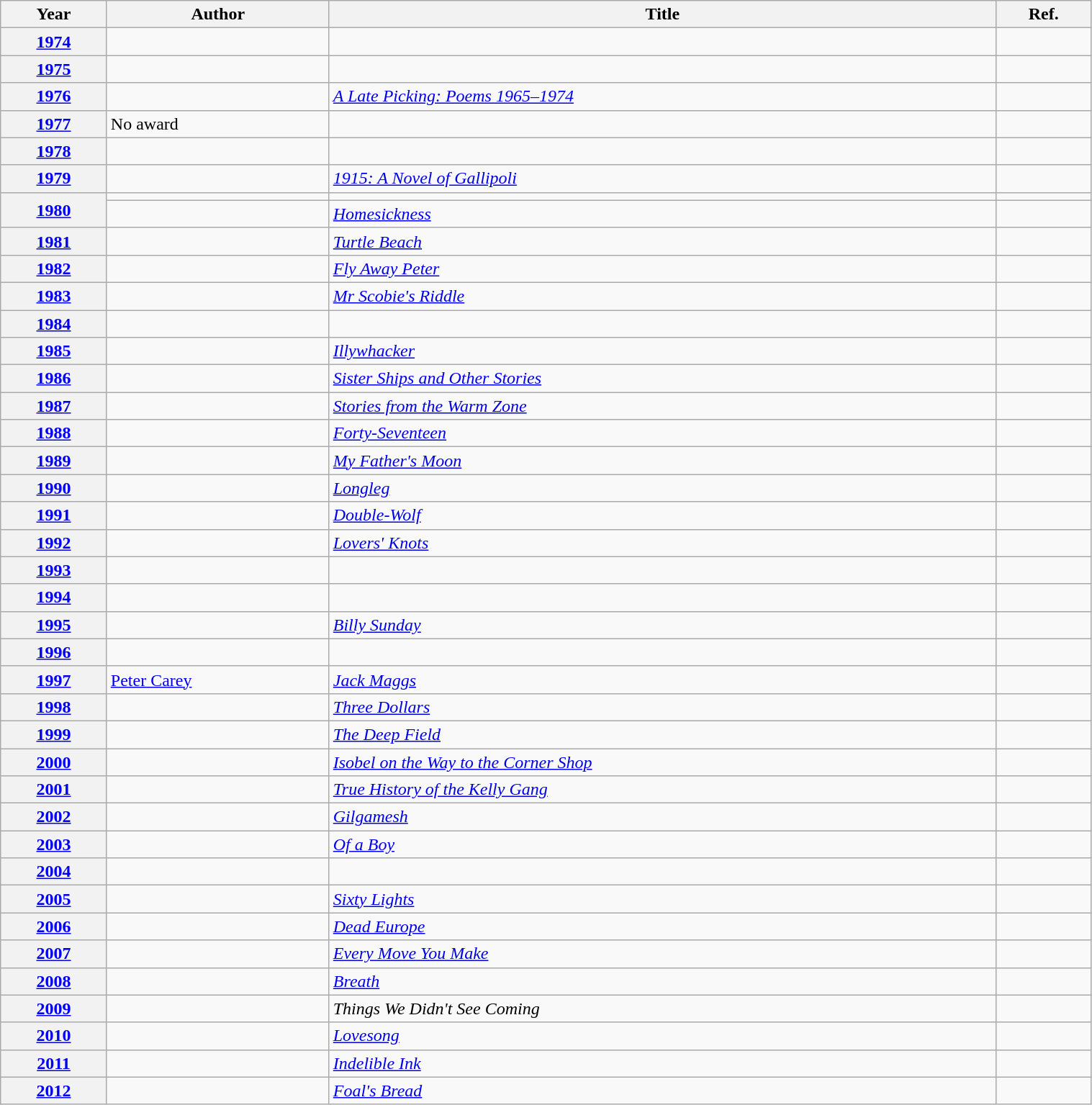<table class="wikitable sortable mw-collapsible" width="80%">
<tr>
<th>Year</th>
<th>Author</th>
<th>Title</th>
<th>Ref.</th>
</tr>
<tr>
<th><a href='#'>1974</a></th>
<td></td>
<td><em></em></td>
<td></td>
</tr>
<tr>
<th><a href='#'>1975</a></th>
<td></td>
<td><em></em></td>
<td></td>
</tr>
<tr>
<th><a href='#'>1976</a></th>
<td></td>
<td><em><a href='#'>A Late Picking: Poems 1965–1974</a></em></td>
<td></td>
</tr>
<tr>
<th><a href='#'>1977</a></th>
<td>No award</td>
<td></td>
<td></td>
</tr>
<tr>
<th><a href='#'>1978</a></th>
<td></td>
<td><em></em></td>
<td></td>
</tr>
<tr>
<th><a href='#'>1979</a></th>
<td></td>
<td><em><a href='#'>1915: A Novel of Gallipoli</a></em></td>
<td></td>
</tr>
<tr>
<th rowspan="2"><a href='#'>1980</a></th>
<td></td>
<td><em></em></td>
<td></td>
</tr>
<tr>
<td></td>
<td><em><a href='#'>Homesickness</a></em></td>
<td></td>
</tr>
<tr>
<th><a href='#'>1981</a></th>
<td></td>
<td><em><a href='#'>Turtle Beach</a></em></td>
<td></td>
</tr>
<tr>
<th><a href='#'>1982</a></th>
<td></td>
<td><em><a href='#'>Fly Away Peter</a></em></td>
<td></td>
</tr>
<tr>
<th><a href='#'>1983</a></th>
<td></td>
<td><em><a href='#'>Mr Scobie's Riddle</a></em></td>
<td></td>
</tr>
<tr>
<th><a href='#'>1984</a></th>
<td></td>
<td></td>
<td></td>
</tr>
<tr>
<th><a href='#'>1985</a></th>
<td></td>
<td><em><a href='#'>Illywhacker</a></em></td>
<td></td>
</tr>
<tr>
<th><a href='#'>1986</a></th>
<td></td>
<td><em><a href='#'>Sister Ships and Other Stories</a></em></td>
<td></td>
</tr>
<tr>
<th><a href='#'>1987</a></th>
<td></td>
<td><em><a href='#'>Stories from the Warm Zone</a></em></td>
<td></td>
</tr>
<tr>
<th><a href='#'>1988</a></th>
<td></td>
<td><em><a href='#'>Forty-Seventeen</a></em></td>
<td></td>
</tr>
<tr>
<th><a href='#'>1989</a></th>
<td></td>
<td><em><a href='#'>My Father's Moon</a></em></td>
<td></td>
</tr>
<tr>
<th><a href='#'>1990</a></th>
<td></td>
<td><em><a href='#'>Longleg</a></em></td>
<td></td>
</tr>
<tr>
<th><a href='#'>1991</a></th>
<td></td>
<td><em><a href='#'>Double-Wolf</a></em></td>
<td></td>
</tr>
<tr>
<th><a href='#'>1992</a></th>
<td></td>
<td><em><a href='#'>Lovers' Knots</a></em></td>
<td></td>
</tr>
<tr>
<th><a href='#'>1993</a></th>
<td></td>
<td></td>
<td></td>
</tr>
<tr>
<th><a href='#'>1994</a></th>
<td></td>
<td><em></em></td>
<td></td>
</tr>
<tr>
<th><a href='#'>1995</a></th>
<td></td>
<td><em><a href='#'>Billy Sunday</a></em></td>
<td></td>
</tr>
<tr>
<th><a href='#'>1996</a></th>
<td></td>
<td><em></em></td>
<td></td>
</tr>
<tr>
<th><a href='#'>1997</a></th>
<td><a href='#'>Peter Carey</a></td>
<td><em><a href='#'>Jack Maggs</a></em></td>
<td></td>
</tr>
<tr>
<th><a href='#'>1998</a></th>
<td></td>
<td><em><a href='#'>Three Dollars</a></em></td>
<td></td>
</tr>
<tr>
<th><a href='#'>1999</a></th>
<td></td>
<td><em><a href='#'>The Deep Field</a></em></td>
<td></td>
</tr>
<tr>
<th><a href='#'>2000</a></th>
<td></td>
<td><em><a href='#'>Isobel on the Way to the Corner Shop</a></em></td>
<td></td>
</tr>
<tr>
<th><a href='#'>2001</a></th>
<td></td>
<td><em><a href='#'>True History of the Kelly Gang</a></em></td>
<td></td>
</tr>
<tr>
<th><a href='#'>2002</a></th>
<td></td>
<td><em><a href='#'>Gilgamesh</a></em></td>
<td></td>
</tr>
<tr>
<th><a href='#'>2003</a></th>
<td></td>
<td><em><a href='#'>Of a Boy</a></em></td>
<td></td>
</tr>
<tr>
<th><a href='#'>2004</a></th>
<td></td>
<td><em></em></td>
<td></td>
</tr>
<tr>
<th><a href='#'>2005</a></th>
<td></td>
<td><em><a href='#'>Sixty Lights</a></em></td>
<td></td>
</tr>
<tr>
<th><a href='#'>2006</a></th>
<td></td>
<td><em><a href='#'>Dead Europe</a></em></td>
<td></td>
</tr>
<tr>
<th><a href='#'>2007</a></th>
<td></td>
<td><em><a href='#'>Every Move You Make</a></em></td>
<td></td>
</tr>
<tr>
<th><a href='#'>2008</a></th>
<td></td>
<td><em><a href='#'>Breath</a></em></td>
<td></td>
</tr>
<tr>
<th><a href='#'>2009</a></th>
<td></td>
<td><em>Things We Didn't See Coming</em></td>
<td></td>
</tr>
<tr>
<th><a href='#'>2010</a></th>
<td></td>
<td><em><a href='#'>Lovesong</a></em></td>
<td></td>
</tr>
<tr>
<th><a href='#'>2011</a></th>
<td></td>
<td><em><a href='#'>Indelible Ink</a></em></td>
<td></td>
</tr>
<tr>
<th><a href='#'>2012</a></th>
<td></td>
<td><em><a href='#'>Foal's Bread</a></em></td>
<td></td>
</tr>
</table>
